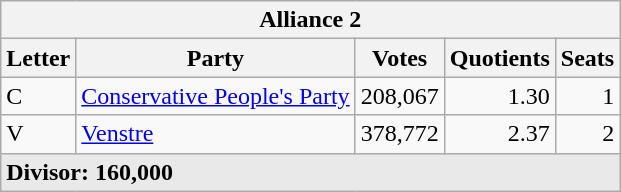<table class="wikitable">
<tr>
<th colspan="5">Alliance 2</th>
</tr>
<tr>
<th>Letter</th>
<th>Party</th>
<th>Votes</th>
<th>Quotients</th>
<th>Seats</th>
</tr>
<tr>
<td style="text-align:left;">C</td>
<td style="text-align:left;"><a href='#'>Conservative People's Party</a></td>
<td style="text-align:right;">208,067</td>
<td style="text-align:right;">1.30</td>
<td style="text-align:right;">1</td>
</tr>
<tr>
<td style="text-align:left;">V</td>
<td style="text-align:left;"><a href='#'>Venstre</a></td>
<td style="text-align:right;">378,772</td>
<td style="text-align:right;">2.37</td>
<td style="text-align:right;">2</td>
</tr>
<tr style="background-color:#E9E9E9">
<td colspan="5" style="text-align:left;"><strong>Divisor: 160,000</strong></td>
</tr>
</table>
